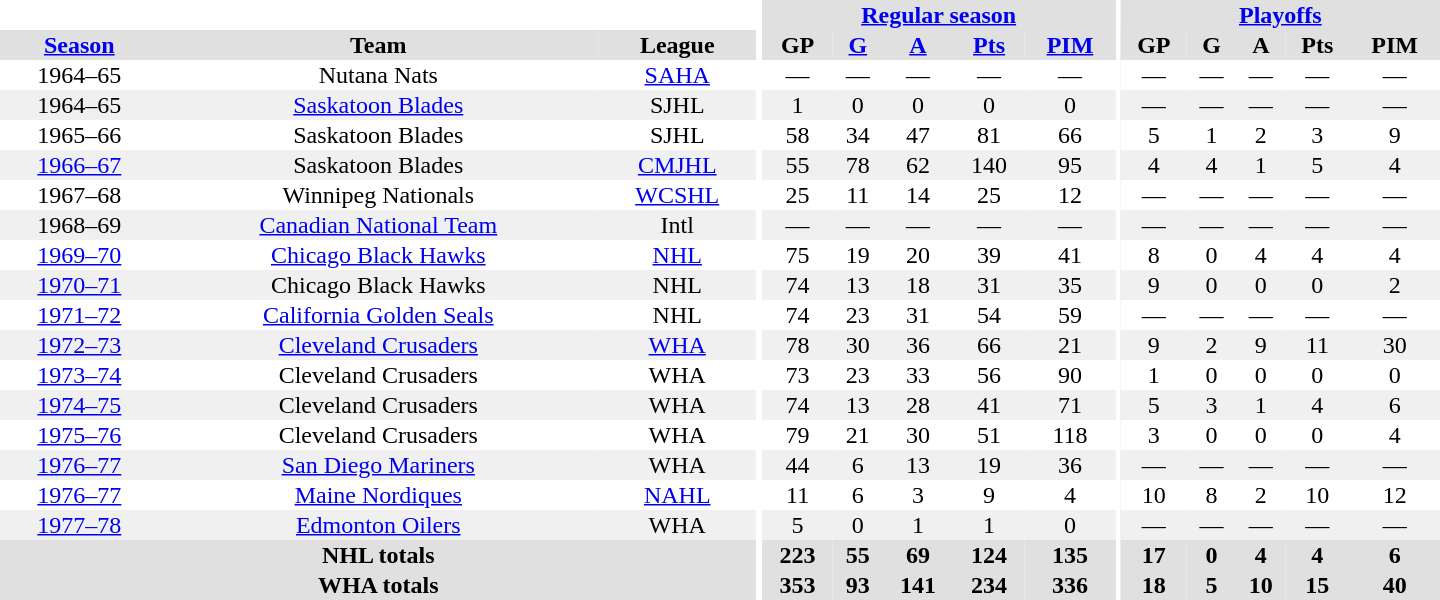<table border="0" cellpadding="1" cellspacing="0" style="text-align:center; width:60em">
<tr bgcolor="#e0e0e0">
<th colspan="3" bgcolor="#ffffff"></th>
<th rowspan="100" bgcolor="#ffffff"></th>
<th colspan="5"><a href='#'>Regular season</a></th>
<th rowspan="100" bgcolor="#ffffff"></th>
<th colspan="5"><a href='#'>Playoffs</a></th>
</tr>
<tr bgcolor="#e0e0e0">
<th><a href='#'>Season</a></th>
<th>Team</th>
<th>League</th>
<th>GP</th>
<th><a href='#'>G</a></th>
<th><a href='#'>A</a></th>
<th><a href='#'>Pts</a></th>
<th><a href='#'>PIM</a></th>
<th>GP</th>
<th>G</th>
<th>A</th>
<th>Pts</th>
<th>PIM</th>
</tr>
<tr>
<td>1964–65</td>
<td>Nutana Nats</td>
<td><a href='#'>SAHA</a></td>
<td>—</td>
<td>—</td>
<td>—</td>
<td>—</td>
<td>—</td>
<td>—</td>
<td>—</td>
<td>—</td>
<td>—</td>
<td>—</td>
</tr>
<tr bgcolor="#f0f0f0">
<td>1964–65</td>
<td><a href='#'>Saskatoon Blades</a></td>
<td>SJHL</td>
<td>1</td>
<td>0</td>
<td>0</td>
<td>0</td>
<td>0</td>
<td>—</td>
<td>—</td>
<td>—</td>
<td>—</td>
<td>—</td>
</tr>
<tr>
<td>1965–66</td>
<td>Saskatoon Blades</td>
<td>SJHL</td>
<td>58</td>
<td>34</td>
<td>47</td>
<td>81</td>
<td>66</td>
<td>5</td>
<td>1</td>
<td>2</td>
<td>3</td>
<td>9</td>
</tr>
<tr bgcolor="#f0f0f0">
<td><a href='#'>1966–67</a></td>
<td>Saskatoon Blades</td>
<td><a href='#'>CMJHL</a></td>
<td>55</td>
<td>78</td>
<td>62</td>
<td>140</td>
<td>95</td>
<td>4</td>
<td>4</td>
<td>1</td>
<td>5</td>
<td>4</td>
</tr>
<tr>
<td>1967–68</td>
<td>Winnipeg Nationals</td>
<td><a href='#'>WCSHL</a></td>
<td>25</td>
<td>11</td>
<td>14</td>
<td>25</td>
<td>12</td>
<td>—</td>
<td>—</td>
<td>—</td>
<td>—</td>
<td>—</td>
</tr>
<tr bgcolor="#f0f0f0">
<td>1968–69</td>
<td><a href='#'>Canadian National Team</a></td>
<td>Intl</td>
<td>—</td>
<td>—</td>
<td>—</td>
<td>—</td>
<td>—</td>
<td>—</td>
<td>—</td>
<td>—</td>
<td>—</td>
<td>—</td>
</tr>
<tr>
<td><a href='#'>1969–70</a></td>
<td><a href='#'>Chicago Black Hawks</a></td>
<td><a href='#'>NHL</a></td>
<td>75</td>
<td>19</td>
<td>20</td>
<td>39</td>
<td>41</td>
<td>8</td>
<td>0</td>
<td>4</td>
<td>4</td>
<td>4</td>
</tr>
<tr bgcolor="#f0f0f0">
<td><a href='#'>1970–71</a></td>
<td>Chicago Black Hawks</td>
<td>NHL</td>
<td>74</td>
<td>13</td>
<td>18</td>
<td>31</td>
<td>35</td>
<td>9</td>
<td>0</td>
<td>0</td>
<td>0</td>
<td>2</td>
</tr>
<tr>
<td><a href='#'>1971–72</a></td>
<td><a href='#'>California Golden Seals</a></td>
<td>NHL</td>
<td>74</td>
<td>23</td>
<td>31</td>
<td>54</td>
<td>59</td>
<td>—</td>
<td>—</td>
<td>—</td>
<td>—</td>
<td>—</td>
</tr>
<tr bgcolor="#f0f0f0">
<td><a href='#'>1972–73</a></td>
<td><a href='#'>Cleveland Crusaders</a></td>
<td><a href='#'>WHA</a></td>
<td>78</td>
<td>30</td>
<td>36</td>
<td>66</td>
<td>21</td>
<td>9</td>
<td>2</td>
<td>9</td>
<td>11</td>
<td>30</td>
</tr>
<tr>
<td><a href='#'>1973–74</a></td>
<td>Cleveland Crusaders</td>
<td>WHA</td>
<td>73</td>
<td>23</td>
<td>33</td>
<td>56</td>
<td>90</td>
<td>1</td>
<td>0</td>
<td>0</td>
<td>0</td>
<td>0</td>
</tr>
<tr bgcolor="#f0f0f0">
<td><a href='#'>1974–75</a></td>
<td>Cleveland Crusaders</td>
<td>WHA</td>
<td>74</td>
<td>13</td>
<td>28</td>
<td>41</td>
<td>71</td>
<td>5</td>
<td>3</td>
<td>1</td>
<td>4</td>
<td>6</td>
</tr>
<tr>
<td><a href='#'>1975–76</a></td>
<td>Cleveland Crusaders</td>
<td>WHA</td>
<td>79</td>
<td>21</td>
<td>30</td>
<td>51</td>
<td>118</td>
<td>3</td>
<td>0</td>
<td>0</td>
<td>0</td>
<td>4</td>
</tr>
<tr bgcolor="#f0f0f0">
<td><a href='#'>1976–77</a></td>
<td><a href='#'>San Diego Mariners</a></td>
<td>WHA</td>
<td>44</td>
<td>6</td>
<td>13</td>
<td>19</td>
<td>36</td>
<td>—</td>
<td>—</td>
<td>—</td>
<td>—</td>
<td>—</td>
</tr>
<tr>
<td><a href='#'>1976–77</a></td>
<td><a href='#'>Maine Nordiques</a></td>
<td><a href='#'>NAHL</a></td>
<td>11</td>
<td>6</td>
<td>3</td>
<td>9</td>
<td>4</td>
<td>10</td>
<td>8</td>
<td>2</td>
<td>10</td>
<td>12</td>
</tr>
<tr bgcolor="#f0f0f0">
<td><a href='#'>1977–78</a></td>
<td><a href='#'>Edmonton Oilers</a></td>
<td>WHA</td>
<td>5</td>
<td>0</td>
<td>1</td>
<td>1</td>
<td>0</td>
<td>—</td>
<td>—</td>
<td>—</td>
<td>—</td>
<td>—</td>
</tr>
<tr bgcolor="#e0e0e0">
<th colspan="3">NHL totals</th>
<th>223</th>
<th>55</th>
<th>69</th>
<th>124</th>
<th>135</th>
<th>17</th>
<th>0</th>
<th>4</th>
<th>4</th>
<th>6</th>
</tr>
<tr bgcolor="#e0e0e0">
<th colspan="3">WHA totals</th>
<th>353</th>
<th>93</th>
<th>141</th>
<th>234</th>
<th>336</th>
<th>18</th>
<th>5</th>
<th>10</th>
<th>15</th>
<th>40</th>
</tr>
</table>
